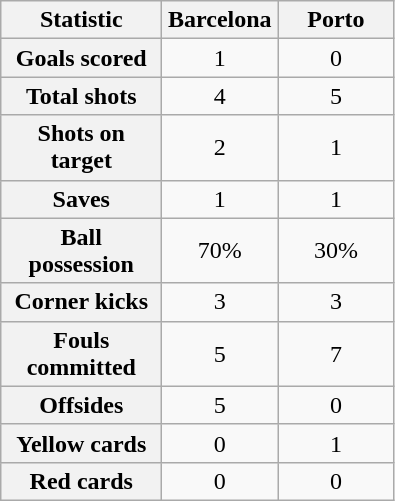<table class="wikitable plainrowheaders" style="text-align:center">
<tr>
<th scope="col" style="width:100px">Statistic</th>
<th scope="col" style="width:70px">Barcelona</th>
<th scope="col" style="width:70px">Porto</th>
</tr>
<tr>
<th scope=row>Goals scored</th>
<td>1</td>
<td>0</td>
</tr>
<tr>
<th scope=row>Total shots</th>
<td>4</td>
<td>5</td>
</tr>
<tr>
<th scope=row>Shots on target</th>
<td>2</td>
<td>1</td>
</tr>
<tr>
<th scope=row>Saves</th>
<td>1</td>
<td>1</td>
</tr>
<tr>
<th scope=row>Ball possession</th>
<td>70%</td>
<td>30%</td>
</tr>
<tr>
<th scope=row>Corner kicks</th>
<td>3</td>
<td>3</td>
</tr>
<tr>
<th scope=row>Fouls committed</th>
<td>5</td>
<td>7</td>
</tr>
<tr>
<th scope=row>Offsides</th>
<td>5</td>
<td>0</td>
</tr>
<tr>
<th scope=row>Yellow cards</th>
<td>0</td>
<td>1</td>
</tr>
<tr>
<th scope=row>Red cards</th>
<td>0</td>
<td>0</td>
</tr>
</table>
